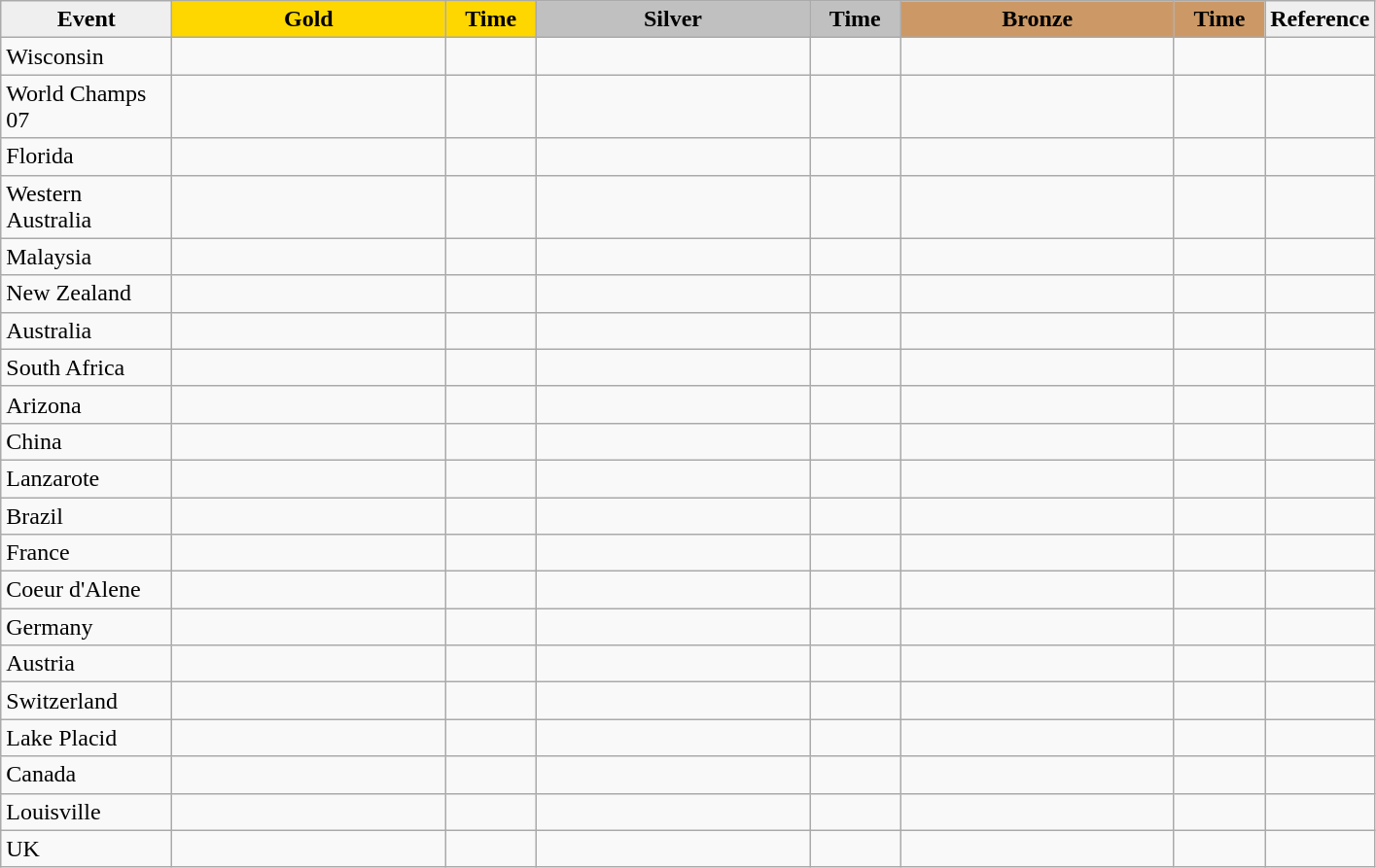<table class="wikitable sortable">
<tr align="center">
<td width="110" bgcolor="efefef"><strong>Event</strong></td>
<td width="180" bgcolor="gold"><strong>Gold</strong></td>
<td width="55" bgcolor="gold"><strong>Time</strong></td>
<td width="180" bgcolor="silver"><strong>Silver</strong></td>
<td width="55" bgcolor="silver"><strong>Time</strong></td>
<td width="180" bgcolor="cc9966"><strong>Bronze</strong></td>
<td width="55" bgcolor="cc9966"><strong>Time</strong></td>
<td class="unsortable" bgcolor="efefef"><strong>Reference</strong></td>
</tr>
<tr>
<td>Wisconsin</td>
<td></td>
<td></td>
<td></td>
<td></td>
<td></td>
<td></td>
<td></td>
</tr>
<tr>
<td>World Champs 07</td>
<td></td>
<td></td>
<td></td>
<td></td>
<td></td>
<td></td>
<td></td>
</tr>
<tr>
<td>Florida</td>
<td></td>
<td></td>
<td></td>
<td></td>
<td></td>
<td></td>
<td></td>
</tr>
<tr>
<td>Western Australia</td>
<td></td>
<td></td>
<td></td>
<td></td>
<td></td>
<td></td>
<td></td>
</tr>
<tr>
<td>Malaysia</td>
<td></td>
<td></td>
<td></td>
<td></td>
<td></td>
<td></td>
<td></td>
</tr>
<tr>
<td>New Zealand</td>
<td></td>
<td></td>
<td></td>
<td></td>
<td></td>
<td></td>
<td></td>
</tr>
<tr>
<td>Australia</td>
<td></td>
<td></td>
<td></td>
<td></td>
<td></td>
<td></td>
<td></td>
</tr>
<tr>
<td>South Africa</td>
<td></td>
<td></td>
<td></td>
<td></td>
<td></td>
<td></td>
<td></td>
</tr>
<tr>
<td>Arizona</td>
<td></td>
<td></td>
<td></td>
<td></td>
<td></td>
<td></td>
<td></td>
</tr>
<tr>
<td>China</td>
<td></td>
<td></td>
<td></td>
<td></td>
<td></td>
<td></td>
<td></td>
</tr>
<tr>
<td>Lanzarote</td>
<td></td>
<td></td>
<td></td>
<td></td>
<td></td>
<td></td>
<td></td>
</tr>
<tr>
<td>Brazil</td>
<td></td>
<td></td>
<td></td>
<td></td>
<td></td>
<td></td>
<td></td>
</tr>
<tr>
<td>France</td>
<td></td>
<td></td>
<td></td>
<td></td>
<td></td>
<td></td>
<td></td>
</tr>
<tr>
<td>Coeur d'Alene</td>
<td></td>
<td></td>
<td></td>
<td></td>
<td></td>
<td></td>
<td></td>
</tr>
<tr>
<td>Germany</td>
<td></td>
<td></td>
<td></td>
<td></td>
<td></td>
<td></td>
<td></td>
</tr>
<tr>
<td>Austria</td>
<td></td>
<td></td>
<td></td>
<td></td>
<td></td>
<td></td>
<td></td>
</tr>
<tr>
<td>Switzerland</td>
<td></td>
<td></td>
<td></td>
<td></td>
<td></td>
<td></td>
<td></td>
</tr>
<tr>
<td>Lake Placid</td>
<td></td>
<td></td>
<td></td>
<td></td>
<td></td>
<td></td>
<td></td>
</tr>
<tr>
<td>Canada</td>
<td></td>
<td></td>
<td></td>
<td></td>
<td></td>
<td></td>
<td></td>
</tr>
<tr>
<td>Louisville</td>
<td></td>
<td></td>
<td></td>
<td></td>
<td></td>
<td></td>
<td></td>
</tr>
<tr>
<td>UK</td>
<td></td>
<td></td>
<td></td>
<td></td>
<td></td>
<td></td>
<td></td>
</tr>
</table>
